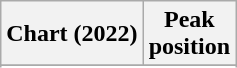<table class="wikitable sortable plainrowheaders" style="text-align:center">
<tr>
<th scope="col">Chart (2022)</th>
<th scope="col">Peak<br>position</th>
</tr>
<tr>
</tr>
<tr>
</tr>
<tr>
</tr>
<tr>
</tr>
<tr>
</tr>
<tr>
</tr>
<tr>
</tr>
<tr>
</tr>
<tr>
</tr>
</table>
